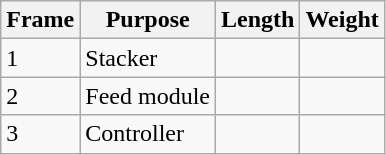<table class="wikitable">
<tr>
<th>Frame</th>
<th>Purpose</th>
<th>Length</th>
<th>Weight</th>
</tr>
<tr>
<td>1</td>
<td>Stacker</td>
<td></td>
<td></td>
</tr>
<tr>
<td>2</td>
<td>Feed module</td>
<td></td>
<td></td>
</tr>
<tr>
<td>3</td>
<td>Controller</td>
<td></td>
<td></td>
</tr>
</table>
